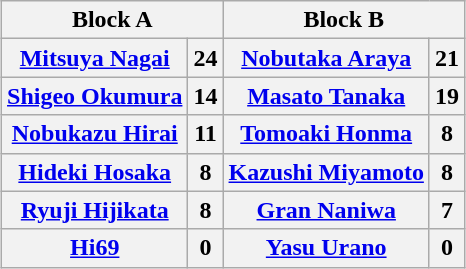<table class="wikitable" style="margin: 1em auto 1em auto">
<tr>
<th colspan="2">Block A</th>
<th colspan="2">Block B</th>
</tr>
<tr>
<th><a href='#'>Mitsuya Nagai</a></th>
<th>24</th>
<th><a href='#'>Nobutaka Araya</a></th>
<th>21</th>
</tr>
<tr>
<th><a href='#'>Shigeo Okumura</a></th>
<th>14</th>
<th><a href='#'>Masato Tanaka</a></th>
<th>19</th>
</tr>
<tr>
<th><a href='#'>Nobukazu Hirai</a></th>
<th>11</th>
<th><a href='#'>Tomoaki Honma</a></th>
<th>8</th>
</tr>
<tr>
<th><a href='#'>Hideki Hosaka</a></th>
<th>8</th>
<th><a href='#'>Kazushi Miyamoto</a></th>
<th>8</th>
</tr>
<tr>
<th><a href='#'>Ryuji Hijikata</a></th>
<th>8</th>
<th><a href='#'>Gran Naniwa</a></th>
<th>7</th>
</tr>
<tr>
<th><a href='#'>Hi69</a></th>
<th>0</th>
<th><a href='#'>Yasu Urano</a></th>
<th>0</th>
</tr>
</table>
